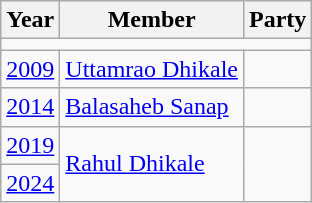<table class="wikitable">
<tr>
<th>Year</th>
<th>Member</th>
<th colspan="2">Party</th>
</tr>
<tr>
<td colspan="4"></td>
</tr>
<tr>
<td><a href='#'>2009</a></td>
<td><a href='#'>Uttamrao Dhikale</a></td>
<td></td>
</tr>
<tr>
<td><a href='#'>2014</a></td>
<td><a href='#'>Balasaheb Sanap</a></td>
<td></td>
</tr>
<tr>
<td><a href='#'>2019</a></td>
<td Rowspan=2><a href='#'>Rahul Dhikale</a></td>
</tr>
<tr>
<td><a href='#'>2024</a></td>
</tr>
</table>
